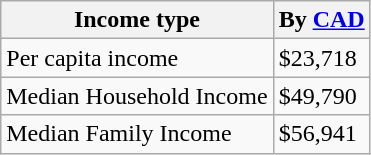<table class="wikitable">
<tr>
<th>Income type</th>
<th>By <a href='#'>CAD</a></th>
</tr>
<tr>
<td>Per capita income</td>
<td>$23,718</td>
</tr>
<tr>
<td>Median Household Income</td>
<td>$49,790</td>
</tr>
<tr>
<td>Median Family Income</td>
<td>$56,941</td>
</tr>
</table>
